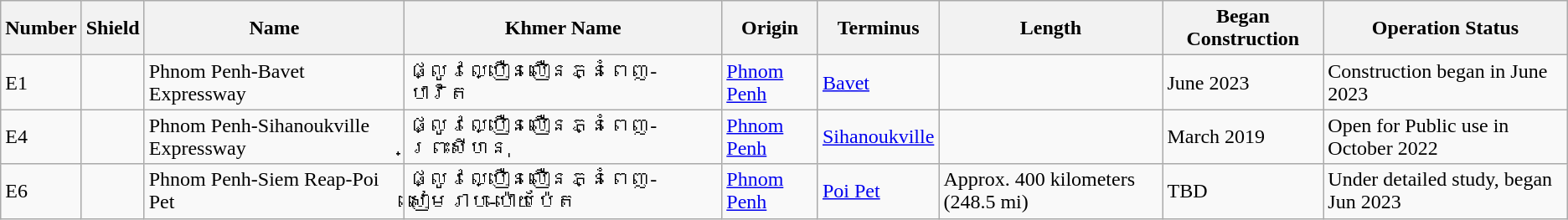<table class="wikitable">
<tr>
<th>Number</th>
<th>Shield</th>
<th>Name</th>
<th>Khmer Name</th>
<th>Origin</th>
<th>Terminus</th>
<th>Length</th>
<th>Began Construction</th>
<th>Operation Status</th>
</tr>
<tr>
<td>E1</td>
<td></td>
<td>Phnom Penh-Bavet Expressway</td>
<td>ផ្លូវល្បឿនលឿនភ្នំពេញ-បាវិត</td>
<td><a href='#'>Phnom Penh</a></td>
<td><a href='#'>Bavet</a></td>
<td></td>
<td>June 2023</td>
<td>Construction began in June 2023</td>
</tr>
<tr>
<td>E4</td>
<td></td>
<td>Phnom Penh-Sihanoukville Expressway</td>
<td>ផ្លូវល្បឿនលឿនភ្នំពេញ-ព្រះសីហនុ</td>
<td><a href='#'>Phnom Penh</a></td>
<td><a href='#'>Sihanoukville</a></td>
<td></td>
<td>March 2019</td>
<td>Open for Public use in October 2022</td>
</tr>
<tr>
<td>E6</td>
<td></td>
<td>Phnom Penh-Siem Reap-Poi Pet</td>
<td>ផ្លូវល្បឿនលឿនភ្នំពេញ-សៀមរាប-ប៉ោយប៉ែត</td>
<td><a href='#'>Phnom Penh</a></td>
<td><a href='#'>Poi Pet</a></td>
<td>Approx. 400 kilometers (248.5 mi)</td>
<td>TBD</td>
<td>Under detailed study, began Jun 2023</td>
</tr>
</table>
